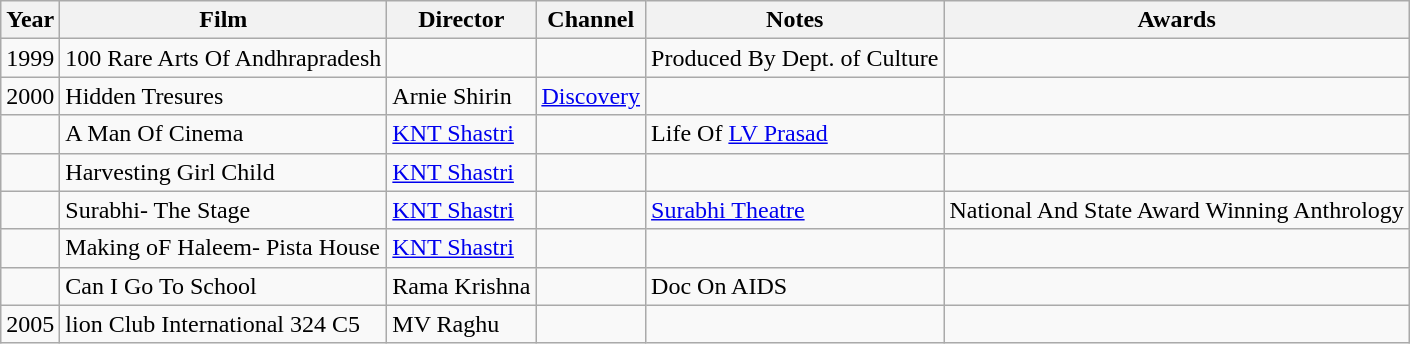<table class="wikitable">
<tr>
<th>Year</th>
<th>Film</th>
<th>Director</th>
<th>Channel</th>
<th>Notes</th>
<th>Awards</th>
</tr>
<tr>
<td>1999</td>
<td>100 Rare Arts Of Andhrapradesh</td>
<td></td>
<td></td>
<td>Produced By Dept. of Culture</td>
<td></td>
</tr>
<tr>
<td>2000</td>
<td>Hidden Tresures</td>
<td>Arnie Shirin</td>
<td><a href='#'>Discovery</a></td>
<td></td>
<td></td>
</tr>
<tr>
<td></td>
<td>A Man Of Cinema</td>
<td><a href='#'>KNT Shastri</a></td>
<td></td>
<td>Life Of <a href='#'>LV Prasad</a></td>
<td></td>
</tr>
<tr>
<td></td>
<td>Harvesting Girl Child</td>
<td><a href='#'>KNT Shastri</a></td>
<td></td>
<td></td>
<td></td>
</tr>
<tr>
<td></td>
<td>Surabhi- The Stage</td>
<td><a href='#'>KNT Shastri</a></td>
<td></td>
<td><a href='#'>Surabhi Theatre</a></td>
<td>National And State Award Winning Anthrology</td>
</tr>
<tr>
<td></td>
<td>Making oF Haleem- Pista House</td>
<td><a href='#'>KNT Shastri</a></td>
<td></td>
<td></td>
<td></td>
</tr>
<tr>
<td></td>
<td>Can I Go To School</td>
<td>Rama Krishna</td>
<td></td>
<td>Doc On AIDS</td>
<td></td>
</tr>
<tr>
<td>2005</td>
<td>lion Club International 324 C5</td>
<td>MV Raghu</td>
<td></td>
<td></td>
<td></td>
</tr>
</table>
